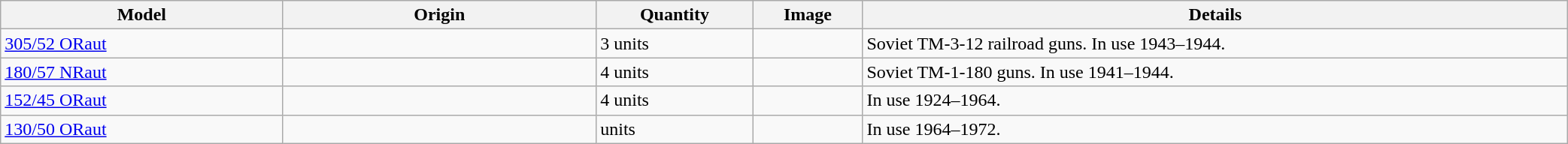<table class="wikitable" style="width:110%">
<tr>
<th style="text-align: center; width:18%;">Model</th>
<th style="text-align: center; width:20%;">Origin</th>
<th style="text-align: center; width:10%;">Quantity</th>
<th style="text-align: center; width:7%;">Image</th>
<th style="text-align: center; width:45%;">Details</th>
</tr>
<tr>
<td><a href='#'>305/52 ORaut</a></td>
<td></td>
<td>3 units</td>
<td></td>
<td>Soviet TM-3-12 railroad guns. In use 1943–1944.</td>
</tr>
<tr>
<td><a href='#'>180/57 NRaut</a></td>
<td></td>
<td>4 units</td>
<td></td>
<td>Soviet TM-1-180 guns. In use 1941–1944.</td>
</tr>
<tr>
<td><a href='#'>152/45 ORaut</a></td>
<td></td>
<td>4 units</td>
<td></td>
<td>In use 1924–1964.</td>
</tr>
<tr>
<td><a href='#'>130/50 ORaut</a></td>
<td></td>
<td>units</td>
<td></td>
<td>In use 1964–1972.</td>
</tr>
</table>
